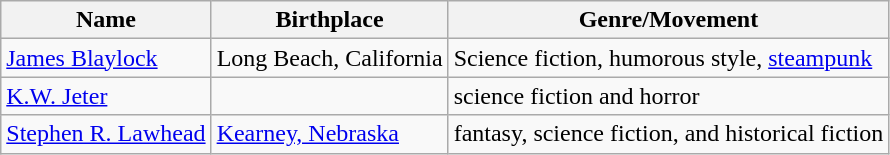<table class="wikitable">
<tr>
<th>Name</th>
<th>Birthplace</th>
<th>Genre/Movement</th>
</tr>
<tr>
<td><a href='#'>James Blaylock</a></td>
<td>Long Beach, California</td>
<td>Science fiction, humorous style, <a href='#'>steampunk</a></td>
</tr>
<tr>
<td><a href='#'>K.W. Jeter</a></td>
<td></td>
<td>science fiction and horror</td>
</tr>
<tr>
<td><a href='#'>Stephen R. Lawhead</a></td>
<td><a href='#'>Kearney, Nebraska</a></td>
<td>fantasy, science fiction, and historical fiction</td>
</tr>
</table>
